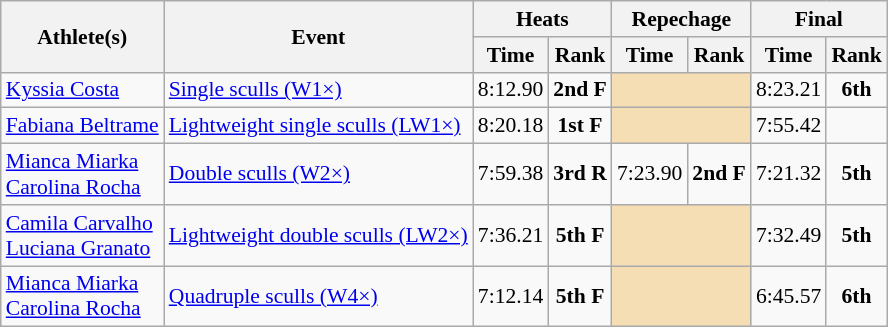<table class="wikitable" style="font-size:90%">
<tr>
<th rowspan=2>Athlete(s)</th>
<th rowspan=2>Event</th>
<th colspan=2>Heats</th>
<th colspan=2>Repechage</th>
<th colspan=2>Final</th>
</tr>
<tr>
<th>Time</th>
<th>Rank</th>
<th>Time</th>
<th>Rank</th>
<th>Time</th>
<th>Rank</th>
</tr>
<tr>
<td><a href='#'>Kyssia Costa</a></td>
<td><a href='#'>Single sculls (W1×)</a></td>
<td align=center>8:12.90</td>
<td align=center><strong>2nd F</strong></td>
<td align="center" colspan="2" bgcolor=wheat></td>
<td align=center>8:23.21</td>
<td align=center><strong>6th</strong></td>
</tr>
<tr>
<td><a href='#'>Fabiana Beltrame</a></td>
<td><a href='#'>Lightweight single sculls (LW1×)</a></td>
<td align=center>8:20.18</td>
<td align=center><strong>1st F</strong></td>
<td align="center" colspan="2" bgcolor=wheat></td>
<td align=center>7:55.42</td>
<td align=center></td>
</tr>
<tr>
<td><a href='#'>Mianca Miarka</a><br><a href='#'>Carolina Rocha</a></td>
<td><a href='#'>Double sculls (W2×)</a></td>
<td align=center>7:59.38</td>
<td align=center><strong>3rd R</strong></td>
<td align=center>7:23.90</td>
<td align=center><strong>2nd F</strong></td>
<td align=center>7:21.32</td>
<td align=center><strong>5th</strong></td>
</tr>
<tr>
<td><a href='#'>Camila Carvalho</a><br><a href='#'>Luciana Granato</a></td>
<td><a href='#'>Lightweight double sculls (LW2×)</a></td>
<td align=center>7:36.21</td>
<td align=center><strong>5th F</strong></td>
<td align="center" colspan="2" bgcolor=wheat></td>
<td align=center>7:32.49</td>
<td align=center><strong>5th</strong></td>
</tr>
<tr>
<td><a href='#'>Mianca Miarka</a><br><a href='#'>Carolina Rocha</a></td>
<td><a href='#'>Quadruple sculls (W4×)</a></td>
<td align=center>7:12.14</td>
<td align=center><strong>5th F</strong></td>
<td align="center" colspan="2" bgcolor=wheat></td>
<td align=center>6:45.57</td>
<td align=center><strong>6th</strong></td>
</tr>
</table>
